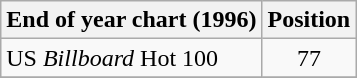<table class="wikitable sortable">
<tr>
<th align="left">End of year chart (1996)</th>
<th align="center">Position</th>
</tr>
<tr>
<td>US <em>Billboard</em> Hot 100</td>
<td align="center">77</td>
</tr>
<tr>
</tr>
</table>
